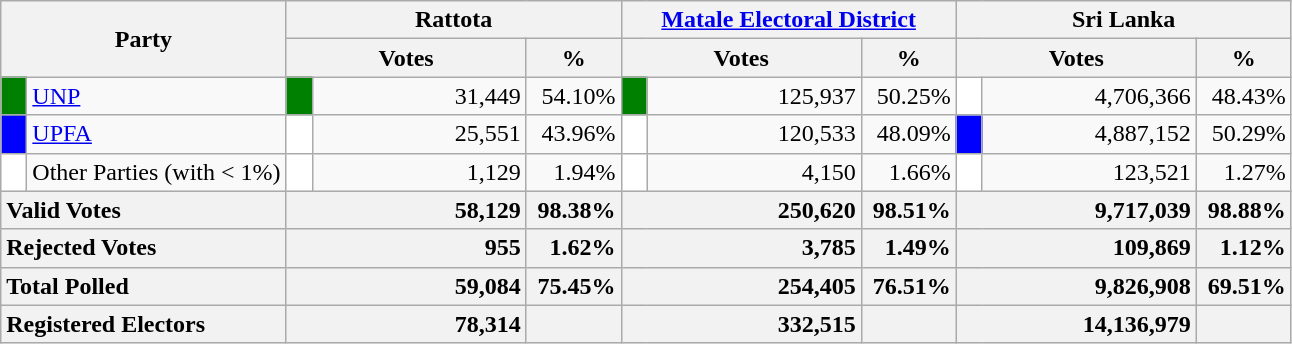<table class="wikitable">
<tr>
<th colspan="2" width="144px"rowspan="2">Party</th>
<th colspan="3" width="216px">Rattota</th>
<th colspan="3" width="216px"><a href='#'>Matale Electoral District</a></th>
<th colspan="3" width="216px">Sri Lanka</th>
</tr>
<tr>
<th colspan="2" width="144px">Votes</th>
<th>%</th>
<th colspan="2" width="144px">Votes</th>
<th>%</th>
<th colspan="2" width="144px">Votes</th>
<th>%</th>
</tr>
<tr>
<td style="background-color:green;" width="10px"></td>
<td style="text-align:left;"><a href='#'>UNP</a></td>
<td style="background-color:green;" width="10px"></td>
<td style="text-align:right;">31,449</td>
<td style="text-align:right;">54.10%</td>
<td style="background-color:green;" width="10px"></td>
<td style="text-align:right;">125,937</td>
<td style="text-align:right;">50.25%</td>
<td style="background-color:white;" width="10px"></td>
<td style="text-align:right;">4,706,366</td>
<td style="text-align:right;">48.43%</td>
</tr>
<tr>
<td style="background-color:blue;" width="10px"></td>
<td style="text-align:left;"><a href='#'>UPFA</a></td>
<td style="background-color:white;" width="10px"></td>
<td style="text-align:right;">25,551</td>
<td style="text-align:right;">43.96%</td>
<td style="background-color:white;" width="10px"></td>
<td style="text-align:right;">120,533</td>
<td style="text-align:right;">48.09%</td>
<td style="background-color:blue;" width="10px"></td>
<td style="text-align:right;">4,887,152</td>
<td style="text-align:right;">50.29%</td>
</tr>
<tr>
<td style="background-color:white;" width="10px"></td>
<td style="text-align:left;">Other Parties (with < 1%)</td>
<td style="background-color:white;" width="10px"></td>
<td style="text-align:right;">1,129</td>
<td style="text-align:right;">1.94%</td>
<td style="background-color:white;" width="10px"></td>
<td style="text-align:right;">4,150</td>
<td style="text-align:right;">1.66%</td>
<td style="background-color:white;" width="10px"></td>
<td style="text-align:right;">123,521</td>
<td style="text-align:right;">1.27%</td>
</tr>
<tr>
<th colspan="2" width="144px"style="text-align:left;">Valid Votes</th>
<th style="text-align:right;"colspan="2" width="144px">58,129</th>
<th style="text-align:right;">98.38%</th>
<th style="text-align:right;"colspan="2" width="144px">250,620</th>
<th style="text-align:right;">98.51%</th>
<th style="text-align:right;"colspan="2" width="144px">9,717,039</th>
<th style="text-align:right;">98.88%</th>
</tr>
<tr>
<th colspan="2" width="144px"style="text-align:left;">Rejected Votes</th>
<th style="text-align:right;"colspan="2" width="144px">955</th>
<th style="text-align:right;">1.62%</th>
<th style="text-align:right;"colspan="2" width="144px">3,785</th>
<th style="text-align:right;">1.49%</th>
<th style="text-align:right;"colspan="2" width="144px">109,869</th>
<th style="text-align:right;">1.12%</th>
</tr>
<tr>
<th colspan="2" width="144px"style="text-align:left;">Total Polled</th>
<th style="text-align:right;"colspan="2" width="144px">59,084</th>
<th style="text-align:right;">75.45%</th>
<th style="text-align:right;"colspan="2" width="144px">254,405</th>
<th style="text-align:right;">76.51%</th>
<th style="text-align:right;"colspan="2" width="144px">9,826,908</th>
<th style="text-align:right;">69.51%</th>
</tr>
<tr>
<th colspan="2" width="144px"style="text-align:left;">Registered Electors</th>
<th style="text-align:right;"colspan="2" width="144px">78,314</th>
<th></th>
<th style="text-align:right;"colspan="2" width="144px">332,515</th>
<th></th>
<th style="text-align:right;"colspan="2" width="144px">14,136,979</th>
<th></th>
</tr>
</table>
